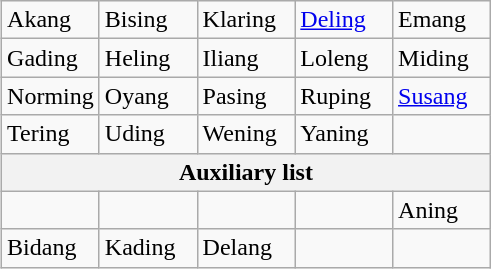<table class="wikitable" align=right>
<tr>
<td scope="col" width="20%">Akang</td>
<td scope="col" width="20%">Bising</td>
<td scope="col" width="20%">Klaring</td>
<td><a href='#'>Deling</a></td>
<td>Emang</td>
</tr>
<tr>
<td>Gading</td>
<td>Heling</td>
<td>Iliang</td>
<td>Loleng</td>
<td>Miding</td>
</tr>
<tr>
<td>Norming</td>
<td>Oyang</td>
<td>Pasing</td>
<td>Ruping</td>
<td><a href='#'>Susang</a></td>
</tr>
<tr>
<td>Tering</td>
<td>Uding</td>
<td>Wening</td>
<td>Yaning</td>
<td></td>
</tr>
<tr>
<th colspan=5>Auxiliary list</th>
</tr>
<tr>
<td></td>
<td></td>
<td></td>
<td></td>
<td>Aning</td>
</tr>
<tr>
<td>Bidang</td>
<td>Kading</td>
<td>Delang</td>
<td></td>
<td></td>
</tr>
</table>
